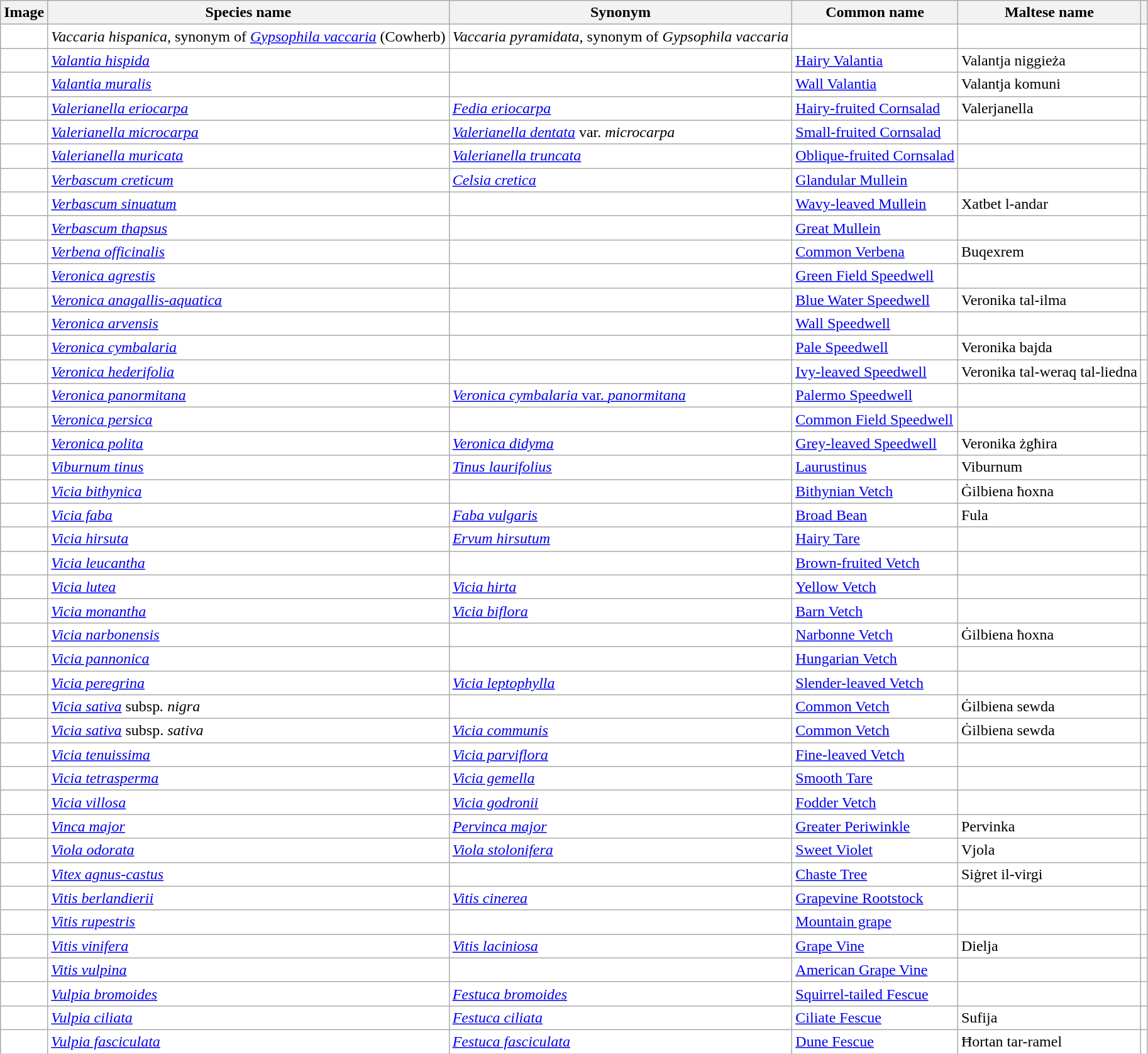<table class="wikitable" style="background: white">
<tr>
<th>Image</th>
<th>Species name</th>
<th>Synonym</th>
<th>Common name</th>
<th>Maltese name</th>
<th></th>
</tr>
<tr>
<td></td>
<td><em>Vaccaria hispanica</em>, synonym of <em><a href='#'>Gypsophila vaccaria</a></em> (Cowherb)</td>
<td><em>Vaccaria pyramidata</em>, synonym of <em>Gypsophila vaccaria</em></td>
<td></td>
<td></td>
</tr>
<tr>
<td></td>
<td><em><a href='#'>Valantia hispida</a></em></td>
<td></td>
<td><a href='#'>Hairy Valantia</a></td>
<td>Valantja niggieża</td>
<td></td>
</tr>
<tr>
<td></td>
<td><em><a href='#'>Valantia muralis</a></em></td>
<td></td>
<td><a href='#'>Wall Valantia</a></td>
<td>Valantja komuni</td>
<td></td>
</tr>
<tr>
<td></td>
<td><em><a href='#'>Valerianella eriocarpa</a></em></td>
<td><em><a href='#'>Fedia eriocarpa</a></em></td>
<td><a href='#'>Hairy-fruited Cornsalad</a></td>
<td>Valerjanella</td>
<td></td>
</tr>
<tr>
<td></td>
<td><em><a href='#'>Valerianella microcarpa</a></em></td>
<td><em><a href='#'>Valerianella dentata</a></em> var. <em>microcarpa</em></td>
<td><a href='#'>Small-fruited Cornsalad</a></td>
<td></td>
<td></td>
</tr>
<tr>
<td></td>
<td><em><a href='#'>Valerianella muricata</a></em></td>
<td><em><a href='#'>Valerianella truncata</a></em></td>
<td><a href='#'>Oblique-fruited Cornsalad</a></td>
<td></td>
<td></td>
</tr>
<tr>
<td></td>
<td><em><a href='#'>Verbascum creticum</a></em></td>
<td><em><a href='#'>Celsia cretica</a></em></td>
<td><a href='#'>Glandular Mullein</a></td>
<td></td>
<td></td>
</tr>
<tr>
<td></td>
<td><em><a href='#'>Verbascum sinuatum</a></em></td>
<td></td>
<td><a href='#'>Wavy-leaved Mullein</a></td>
<td>Xatbet l-andar</td>
<td></td>
</tr>
<tr>
<td></td>
<td><em><a href='#'>Verbascum thapsus</a></em></td>
<td></td>
<td><a href='#'>Great Mullein</a></td>
<td></td>
<td></td>
</tr>
<tr>
<td></td>
<td><em><a href='#'>Verbena officinalis</a></em></td>
<td></td>
<td><a href='#'>Common Verbena</a></td>
<td>Buqexrem</td>
<td></td>
</tr>
<tr>
<td></td>
<td><em><a href='#'>Veronica agrestis</a></em></td>
<td></td>
<td><a href='#'>Green Field Speedwell</a></td>
<td></td>
<td></td>
</tr>
<tr>
<td></td>
<td><em><a href='#'>Veronica anagallis-aquatica</a></em></td>
<td></td>
<td><a href='#'>Blue Water Speedwell</a></td>
<td>Veronika tal-ilma</td>
<td></td>
</tr>
<tr>
<td></td>
<td><em><a href='#'>Veronica arvensis</a></em></td>
<td></td>
<td><a href='#'>Wall Speedwell</a></td>
<td></td>
<td></td>
</tr>
<tr>
<td></td>
<td><em><a href='#'>Veronica cymbalaria</a></em></td>
<td></td>
<td><a href='#'>Pale Speedwell</a></td>
<td>Veronika bajda</td>
<td></td>
</tr>
<tr>
<td></td>
<td><em><a href='#'>Veronica hederifolia</a></em></td>
<td></td>
<td><a href='#'>Ivy-leaved Speedwell</a></td>
<td>Veronika tal-weraq tal-liedna</td>
<td></td>
</tr>
<tr>
<td></td>
<td><em><a href='#'>Veronica panormitana</a></em></td>
<td><a href='#'><em>Veronica cymbalaria</em> var. <em>panormitana </em></a></td>
<td><a href='#'>Palermo Speedwell</a></td>
<td></td>
<td></td>
</tr>
<tr>
<td></td>
<td><em><a href='#'>Veronica persica</a></em></td>
<td></td>
<td><a href='#'>Common Field Speedwell</a></td>
<td></td>
<td></td>
</tr>
<tr>
<td></td>
<td><em><a href='#'>Veronica polita</a></em></td>
<td><em><a href='#'>Veronica didyma</a></em></td>
<td><a href='#'>Grey-leaved Speedwell</a></td>
<td>Veronika żgħira</td>
<td></td>
</tr>
<tr>
<td></td>
<td><em><a href='#'>Viburnum tinus</a></em></td>
<td><em><a href='#'>Tinus laurifolius</a></em></td>
<td><a href='#'>Laurustinus</a></td>
<td>Viburnum</td>
<td></td>
</tr>
<tr>
<td></td>
<td><em><a href='#'>Vicia bithynica</a></em></td>
<td></td>
<td><a href='#'>Bithynian Vetch</a></td>
<td>Ġilbiena ħoxna</td>
<td></td>
</tr>
<tr>
<td></td>
<td><em><a href='#'>Vicia faba</a></em></td>
<td><em><a href='#'>Faba vulgaris</a></em></td>
<td><a href='#'>Broad Bean</a></td>
<td>Fula</td>
<td></td>
</tr>
<tr>
<td></td>
<td><em><a href='#'>Vicia hirsuta</a></em></td>
<td><em><a href='#'>Ervum hirsutum</a></em></td>
<td><a href='#'>Hairy Tare</a></td>
<td></td>
<td></td>
</tr>
<tr>
<td></td>
<td><em><a href='#'>Vicia leucantha</a></em></td>
<td></td>
<td><a href='#'>Brown-fruited Vetch</a></td>
<td></td>
<td></td>
</tr>
<tr>
<td></td>
<td><em><a href='#'>Vicia lutea</a></em></td>
<td><em><a href='#'>Vicia hirta</a></em></td>
<td><a href='#'>Yellow Vetch</a></td>
<td></td>
<td></td>
</tr>
<tr>
<td></td>
<td><em><a href='#'>Vicia monantha</a></em></td>
<td><em><a href='#'>Vicia biflora</a></em></td>
<td><a href='#'>Barn Vetch</a></td>
<td></td>
<td></td>
</tr>
<tr>
<td></td>
<td><em><a href='#'>Vicia narbonensis</a></em></td>
<td></td>
<td><a href='#'>Narbonne Vetch</a></td>
<td>Ġilbiena ħoxna</td>
<td></td>
</tr>
<tr>
<td></td>
<td><em><a href='#'>Vicia pannonica</a></em></td>
<td></td>
<td><a href='#'>Hungarian Vetch</a></td>
<td></td>
<td></td>
</tr>
<tr>
<td></td>
<td><em><a href='#'>Vicia peregrina</a></em></td>
<td><em><a href='#'>Vicia leptophylla</a></em></td>
<td><a href='#'>Slender-leaved Vetch</a></td>
<td></td>
<td></td>
</tr>
<tr>
<td></td>
<td><em><a href='#'>Vicia sativa</a></em> subsp<em>. nigra</em></td>
<td></td>
<td><a href='#'>Common Vetch</a></td>
<td>Ġilbiena sewda</td>
<td></td>
</tr>
<tr>
<td></td>
<td><em><a href='#'>Vicia sativa</a></em> subsp. <em>sativa</em></td>
<td><em><a href='#'>Vicia communis</a></em></td>
<td><a href='#'>Common Vetch</a></td>
<td>Ġilbiena sewda</td>
<td></td>
</tr>
<tr>
<td></td>
<td><em><a href='#'>Vicia tenuissima</a></em></td>
<td><em><a href='#'>Vicia parviflora</a></em></td>
<td><a href='#'>Fine-leaved Vetch</a></td>
<td></td>
<td></td>
</tr>
<tr>
<td></td>
<td><em><a href='#'>Vicia tetrasperma</a></em></td>
<td><em><a href='#'>Vicia gemella</a></em></td>
<td><a href='#'>Smooth Tare</a></td>
<td></td>
<td></td>
</tr>
<tr>
<td></td>
<td><em><a href='#'>Vicia villosa</a></em></td>
<td><em><a href='#'>Vicia godronii</a></em></td>
<td><a href='#'>Fodder Vetch</a></td>
<td></td>
<td></td>
</tr>
<tr>
<td></td>
<td><em><a href='#'>Vinca major</a></em></td>
<td><em><a href='#'>Pervinca major</a></em></td>
<td><a href='#'>Greater Periwinkle</a></td>
<td>Pervinka</td>
<td></td>
</tr>
<tr>
<td></td>
<td><em><a href='#'>Viola odorata</a></em></td>
<td><em><a href='#'>Viola stolonifera</a></em></td>
<td><a href='#'>Sweet Violet</a></td>
<td>Vjola</td>
<td></td>
</tr>
<tr>
<td></td>
<td><em><a href='#'>Vitex agnus-castus</a></em></td>
<td></td>
<td><a href='#'>Chaste Tree</a></td>
<td>Siġret il-virgi</td>
<td></td>
</tr>
<tr>
<td></td>
<td><em><a href='#'>Vitis berlandierii</a></em></td>
<td><em><a href='#'>Vitis cinerea</a></em></td>
<td><a href='#'>Grapevine Rootstock</a></td>
<td></td>
<td></td>
</tr>
<tr>
<td></td>
<td><em><a href='#'>Vitis rupestris</a></em></td>
<td></td>
<td><a href='#'>Mountain grape</a></td>
<td></td>
<td></td>
</tr>
<tr>
<td></td>
<td><em><a href='#'>Vitis vinifera</a></em></td>
<td><em><a href='#'>Vitis laciniosa</a></em></td>
<td><a href='#'>Grape Vine</a></td>
<td>Dielja</td>
<td></td>
</tr>
<tr>
<td></td>
<td><em><a href='#'>Vitis vulpina</a></em></td>
<td></td>
<td><a href='#'>American Grape Vine</a></td>
<td></td>
<td></td>
</tr>
<tr>
<td></td>
<td><em><a href='#'>Vulpia bromoides</a></em></td>
<td><em><a href='#'>Festuca bromoides</a></em></td>
<td><a href='#'>Squirrel-tailed Fescue</a></td>
<td></td>
<td></td>
</tr>
<tr>
<td></td>
<td><em><a href='#'>Vulpia ciliata</a></em></td>
<td><em><a href='#'>Festuca ciliata</a></em></td>
<td><a href='#'>Ciliate Fescue</a></td>
<td>Sufija</td>
<td></td>
</tr>
<tr>
<td></td>
<td><em><a href='#'>Vulpia fasciculata</a></em></td>
<td><em><a href='#'>Festuca fasciculata</a></em></td>
<td><a href='#'>Dune Fescue</a></td>
<td>Ħortan tar-ramel</td>
<td></td>
</tr>
</table>
